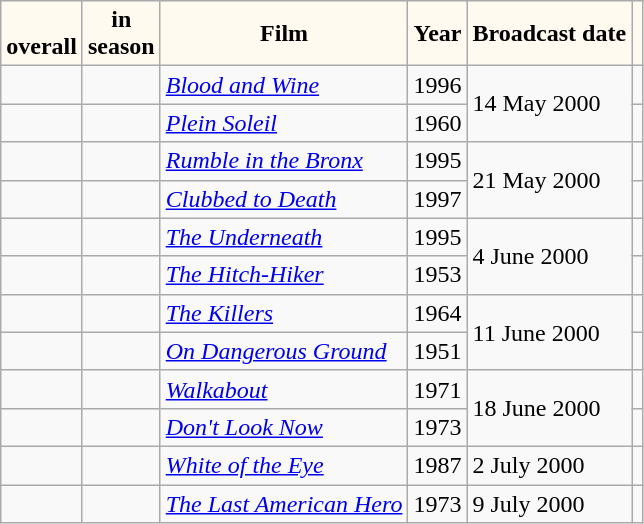<table class="wikitable">
<tr>
<th style="background-color: #FFFAF0; color:black"><br>overall</th>
<th style="background-color: #FFFAF0; color:black"> in<br>season</th>
<th style="background-color: #FFFAF0; color:black">Film</th>
<th style="background-color: #FFFAF0; color:black">Year</th>
<th style="background-color: #FFFAF0; color:black">Broadcast date</th>
<th style="background-color: #FFFAF0; color:black"></th>
</tr>
<tr>
<td></td>
<td></td>
<td><em><a href='#'>Blood and Wine</a></em></td>
<td>1996</td>
<td rowspan="2">14 May 2000</td>
<td></td>
</tr>
<tr>
<td></td>
<td></td>
<td><em><a href='#'>Plein Soleil</a></em></td>
<td>1960</td>
<td></td>
</tr>
<tr>
<td></td>
<td></td>
<td><em><a href='#'>Rumble in the Bronx</a></em></td>
<td>1995</td>
<td rowspan="2">21 May 2000</td>
<td></td>
</tr>
<tr>
<td></td>
<td></td>
<td><em><a href='#'>Clubbed to Death</a></em></td>
<td>1997</td>
<td></td>
</tr>
<tr>
<td></td>
<td></td>
<td><em><a href='#'>The Underneath</a></em></td>
<td>1995</td>
<td rowspan="2">4 June 2000</td>
<td></td>
</tr>
<tr>
<td></td>
<td></td>
<td><em><a href='#'>The Hitch-Hiker</a></em></td>
<td>1953</td>
<td></td>
</tr>
<tr>
<td></td>
<td></td>
<td><em><a href='#'>The Killers</a></em></td>
<td>1964</td>
<td rowspan="2">11 June 2000</td>
<td></td>
</tr>
<tr>
<td></td>
<td></td>
<td><em><a href='#'>On Dangerous Ground</a></em></td>
<td>1951</td>
<td></td>
</tr>
<tr>
<td></td>
<td></td>
<td><em><a href='#'>Walkabout</a></em></td>
<td>1971</td>
<td rowspan="2">18 June 2000</td>
<td></td>
</tr>
<tr>
<td></td>
<td></td>
<td><em><a href='#'>Don't Look Now</a></em></td>
<td>1973</td>
<td></td>
</tr>
<tr>
<td></td>
<td></td>
<td><em><a href='#'>White of the Eye</a></em></td>
<td>1987</td>
<td>2 July 2000</td>
<td></td>
</tr>
<tr>
<td></td>
<td></td>
<td><em><a href='#'>The Last American Hero</a></em></td>
<td>1973</td>
<td>9 July 2000</td>
<td></td>
</tr>
</table>
